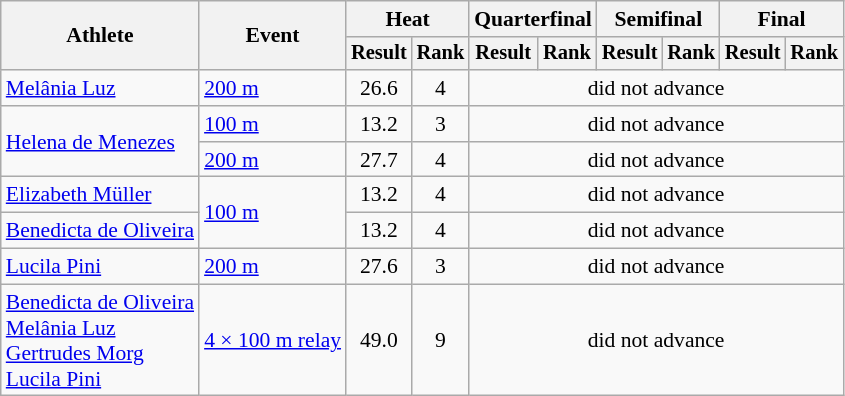<table class="wikitable" style="font-size:90%">
<tr>
<th rowspan="2">Athlete</th>
<th rowspan="2">Event</th>
<th colspan="2">Heat</th>
<th colspan="2">Quarterfinal</th>
<th colspan="2">Semifinal</th>
<th colspan="2">Final</th>
</tr>
<tr style="font-size:95%">
<th>Result</th>
<th>Rank</th>
<th>Result</th>
<th>Rank</th>
<th>Result</th>
<th>Rank</th>
<th>Result</th>
<th>Rank</th>
</tr>
<tr align=center>
<td align=left rowspan="1"><a href='#'>Melânia Luz</a></td>
<td align=left><a href='#'>200 m</a></td>
<td>26.6</td>
<td>4</td>
<td colspan=6>did not advance</td>
</tr>
<tr align=center>
<td align=left rowspan="2"><a href='#'>Helena de Menezes</a></td>
<td align=left><a href='#'>100 m</a></td>
<td>13.2</td>
<td>3</td>
<td colspan=6>did not advance</td>
</tr>
<tr align=center>
<td align=left><a href='#'>200 m</a></td>
<td>27.7</td>
<td>4</td>
<td colspan=6>did not advance</td>
</tr>
<tr align=center>
<td align=left rowspan="1"><a href='#'>Elizabeth Müller</a></td>
<td align=left rowspan="2"><a href='#'>100 m</a></td>
<td>13.2</td>
<td>4</td>
<td colspan=6>did not advance</td>
</tr>
<tr align=center>
<td align=left rowspan="1"><a href='#'>Benedicta de Oliveira</a></td>
<td>13.2</td>
<td>4</td>
<td colspan=6>did not advance</td>
</tr>
<tr align=center>
<td align=left rowspan="1"><a href='#'>Lucila Pini</a></td>
<td align=left><a href='#'>200 m</a></td>
<td>27.6</td>
<td>3</td>
<td colspan=6>did not advance</td>
</tr>
<tr align=center>
<td align=left rowspan="1"><a href='#'>Benedicta de Oliveira</a><br><a href='#'>Melânia Luz</a><br><a href='#'>Gertrudes Morg</a><br><a href='#'>Lucila Pini</a></td>
<td align=left><a href='#'>4 × 100 m relay</a></td>
<td>49.0</td>
<td>9</td>
<td colspan=6>did not advance</td>
</tr>
</table>
